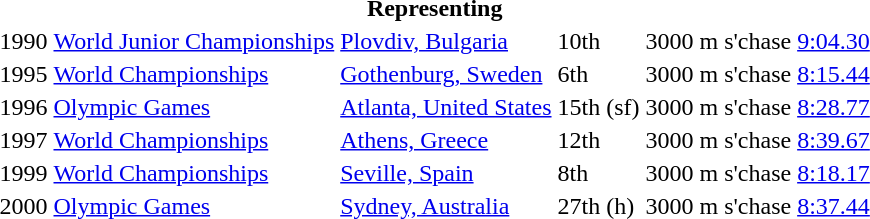<table>
<tr>
<th colspan="6">Representing </th>
</tr>
<tr>
<td>1990</td>
<td><a href='#'>World Junior Championships</a></td>
<td><a href='#'>Plovdiv, Bulgaria</a></td>
<td>10th</td>
<td>3000 m s'chase</td>
<td><a href='#'>9:04.30</a></td>
</tr>
<tr>
<td>1995</td>
<td><a href='#'>World Championships</a></td>
<td><a href='#'>Gothenburg, Sweden</a></td>
<td>6th</td>
<td>3000 m s'chase</td>
<td><a href='#'>8:15.44</a></td>
</tr>
<tr>
<td>1996</td>
<td><a href='#'>Olympic Games</a></td>
<td><a href='#'>Atlanta, United States</a></td>
<td>15th (sf)</td>
<td>3000 m s'chase</td>
<td><a href='#'>8:28.77</a></td>
</tr>
<tr>
<td>1997</td>
<td><a href='#'>World Championships</a></td>
<td><a href='#'>Athens, Greece</a></td>
<td>12th</td>
<td>3000 m s'chase</td>
<td><a href='#'>8:39.67</a></td>
</tr>
<tr>
<td>1999</td>
<td><a href='#'>World Championships</a></td>
<td><a href='#'>Seville, Spain</a></td>
<td>8th</td>
<td>3000 m s'chase</td>
<td><a href='#'>8:18.17</a></td>
</tr>
<tr>
<td>2000</td>
<td><a href='#'>Olympic Games</a></td>
<td><a href='#'>Sydney, Australia</a></td>
<td>27th (h)</td>
<td>3000 m s'chase</td>
<td><a href='#'>8:37.44</a></td>
</tr>
</table>
